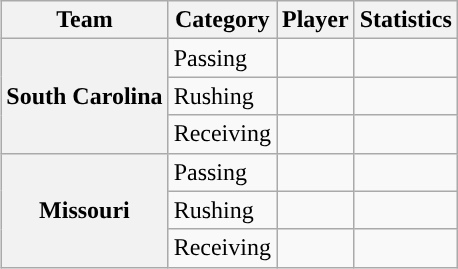<table class="wikitable" style="float:right">
<tr>
<th>Team</th>
<th>Category</th>
<th>Player</th>
<th>Statistics</th>
</tr>
<tr>
<th rowspan=3>South Carolina</th>
<td>Passing</td>
<td></td>
<td></td>
</tr>
<tr>
<td>Rushing</td>
<td></td>
<td></td>
</tr>
<tr>
<td>Receiving</td>
<td></td>
<td></td>
</tr>
<tr>
<th rowspan=3>Missouri</th>
<td>Passing</td>
<td></td>
<td></td>
</tr>
<tr>
<td>Rushing</td>
<td></td>
<td></td>
</tr>
<tr>
<td>Receiving</td>
<td></td>
<td></td>
</tr>
</table>
